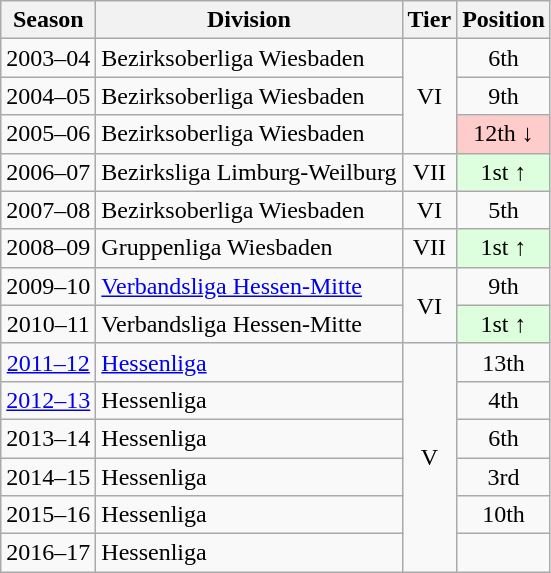<table class="wikitable">
<tr>
<th>Season</th>
<th>Division</th>
<th>Tier</th>
<th>Position</th>
</tr>
<tr align="center">
<td>2003–04</td>
<td align="left">Bezirksoberliga Wiesbaden</td>
<td rowspan=3>VI</td>
<td>6th</td>
</tr>
<tr align="center">
<td>2004–05</td>
<td align="left">Bezirksoberliga Wiesbaden</td>
<td>9th</td>
</tr>
<tr align="center">
<td>2005–06</td>
<td align="left">Bezirksoberliga Wiesbaden</td>
<td style="background:#ffcccc">12th ↓</td>
</tr>
<tr align="center">
<td>2006–07</td>
<td align="left">Bezirksliga Limburg-Weilburg</td>
<td>VII</td>
<td style="background:#ddffdd">1st ↑</td>
</tr>
<tr align="center">
<td>2007–08</td>
<td align="left">Bezirksoberliga Wiesbaden</td>
<td>VI</td>
<td>5th</td>
</tr>
<tr align="center">
<td>2008–09</td>
<td align="left">Gruppenliga Wiesbaden</td>
<td>VII</td>
<td style="background:#ddffdd">1st ↑</td>
</tr>
<tr align="center">
<td>2009–10</td>
<td align="left"><a href='#'>Verbandsliga Hessen-Mitte</a></td>
<td rowspan=2>VI</td>
<td>9th</td>
</tr>
<tr align="center">
<td>2010–11</td>
<td align="left">Verbandsliga Hessen-Mitte</td>
<td style="background:#ddffdd">1st ↑</td>
</tr>
<tr align="center">
<td><a href='#'>2011–12</a></td>
<td align="left"><a href='#'>Hessenliga</a></td>
<td rowspan=6>V</td>
<td>13th</td>
</tr>
<tr align="center">
<td><a href='#'>2012–13</a></td>
<td align="left">Hessenliga</td>
<td>4th</td>
</tr>
<tr align="center">
<td>2013–14</td>
<td align="left">Hessenliga</td>
<td>6th</td>
</tr>
<tr align="center">
<td>2014–15</td>
<td align="left">Hessenliga</td>
<td>3rd</td>
</tr>
<tr align="center">
<td>2015–16</td>
<td align="left">Hessenliga</td>
<td>10th</td>
</tr>
<tr align="center">
<td>2016–17</td>
<td align="left">Hessenliga</td>
<td></td>
</tr>
</table>
